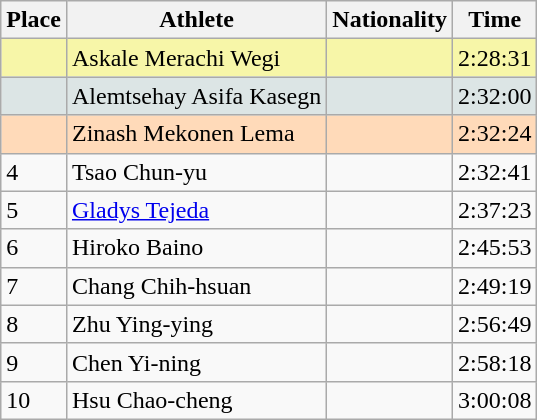<table class="wikitable sortable">
<tr>
<th scope="col">Place</th>
<th scope="col">Athlete</th>
<th scope="col">Nationality</th>
<th scope="col">Time</th>
</tr>
<tr bgcolor="#F7F6A8">
<td></td>
<td>Askale Merachi Wegi</td>
<td></td>
<td>2:28:31</td>
</tr>
<tr bgcolor="#DCE5E5">
<td></td>
<td>Alemtsehay Asifa Kasegn</td>
<td></td>
<td>2:32:00</td>
</tr>
<tr bgcolor="#FFDAB9">
<td></td>
<td>Zinash Mekonen Lema</td>
<td></td>
<td>2:32:24</td>
</tr>
<tr>
<td>4</td>
<td>Tsao Chun-yu</td>
<td></td>
<td>2:32:41 </td>
</tr>
<tr>
<td>5</td>
<td><a href='#'>Gladys Tejeda</a></td>
<td></td>
<td>2:37:23</td>
</tr>
<tr>
<td>6</td>
<td>Hiroko Baino</td>
<td></td>
<td>2:45:53</td>
</tr>
<tr>
<td>7</td>
<td>Chang Chih-hsuan</td>
<td></td>
<td>2:49:19</td>
</tr>
<tr>
<td>8</td>
<td>Zhu Ying-ying</td>
<td></td>
<td>2:56:49</td>
</tr>
<tr>
<td>9</td>
<td>Chen Yi-ning</td>
<td></td>
<td>2:58:18</td>
</tr>
<tr>
<td>10</td>
<td>Hsu Chao-cheng</td>
<td></td>
<td>3:00:08</td>
</tr>
</table>
